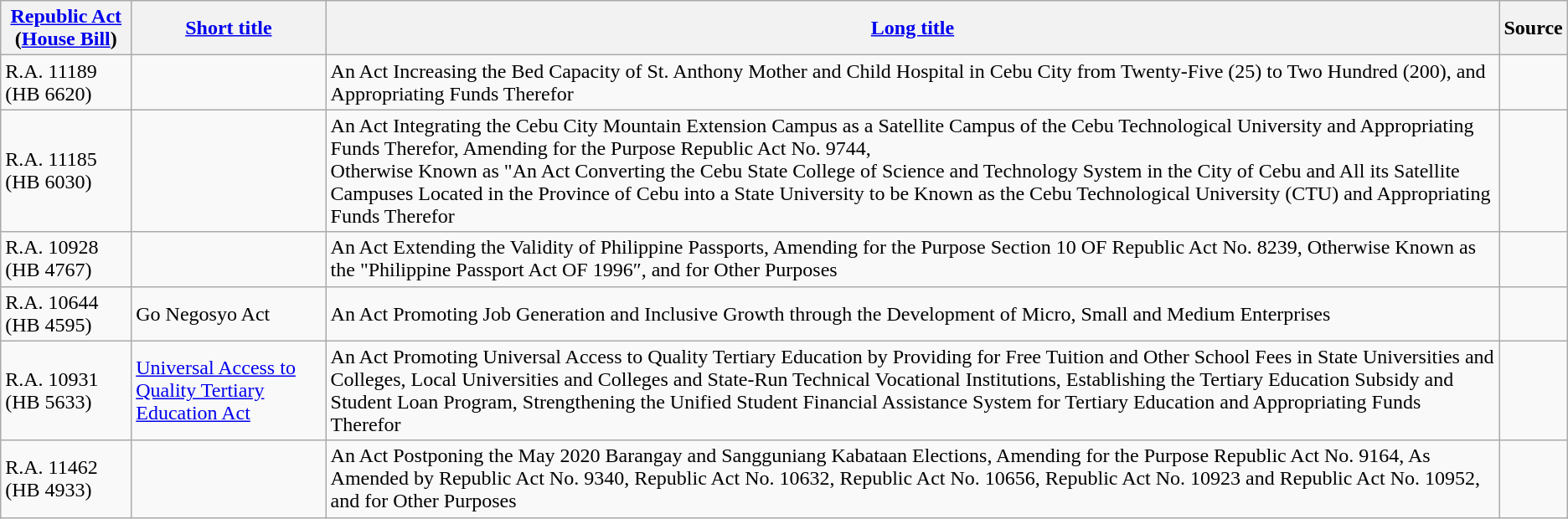<table class="wikitable">
<tr>
<th><a href='#'>Republic Act</a> (<a href='#'>House Bill</a>)</th>
<th><a href='#'>Short title</a></th>
<th><a href='#'>Long title</a></th>
<th>Source</th>
</tr>
<tr>
<td>R.A. 11189<br>(HB 6620)</td>
<td></td>
<td>An Act Increasing the Bed Capacity of St. Anthony Mother and Child Hospital in Cebu City from Twenty-Five (25) to Two Hundred (200), and Appropriating Funds Therefor</td>
<td></td>
</tr>
<tr>
<td>R.A. 11185<br>(HB 6030)</td>
<td></td>
<td>An Act Integrating the Cebu City Mountain Extension Campus as a Satellite Campus of the Cebu Technological University and Appropriating Funds Therefor, Amending for the Purpose Republic Act No. 9744,<br>Otherwise Known as "An Act Converting the Cebu State College of Science and Technology System in the City of Cebu and All its Satellite Campuses Located in the Province of Cebu into a State University to be Known as the Cebu Technological University (CTU) and Appropriating Funds Therefor</td>
<td></td>
</tr>
<tr>
<td>R.A. 10928<br>(HB 4767)</td>
<td></td>
<td>An Act Extending the Validity of Philippine Passports, Amending for the Purpose Section 10 OF Republic Act No. 8239, Otherwise Known as the "Philippine Passport Act OF 1996″, and for Other Purposes</td>
<td></td>
</tr>
<tr>
<td>R.A. 10644<br>(HB 4595)</td>
<td>Go Negosyo Act</td>
<td>An Act Promoting Job Generation and Inclusive Growth through the Development of Micro, Small and Medium Enterprises</td>
<td></td>
</tr>
<tr>
<td>R.A. 10931<br>(HB 5633)</td>
<td><a href='#'>Universal Access to Quality Tertiary Education Act</a></td>
<td>An Act Promoting Universal Access to Quality Tertiary Education by Providing for Free Tuition and Other School Fees in State Universities and Colleges, Local Universities and Colleges and State-Run Technical Vocational Institutions, Establishing the Tertiary Education Subsidy and Student Loan Program, Strengthening the Unified Student Financial Assistance System for Tertiary Education and Appropriating Funds Therefor</td>
<td></td>
</tr>
<tr>
<td>R.A. 11462<br>(HB 4933)</td>
<td></td>
<td>An Act Postponing the May 2020 Barangay and Sangguniang Kabataan Elections, Amending for the Purpose Republic Act No. 9164, As Amended by Republic Act No. 9340, Republic Act No. 10632, Republic Act No. 10656, Republic Act No. 10923 and Republic Act No. 10952, and for Other Purposes</td>
<td></td>
</tr>
</table>
